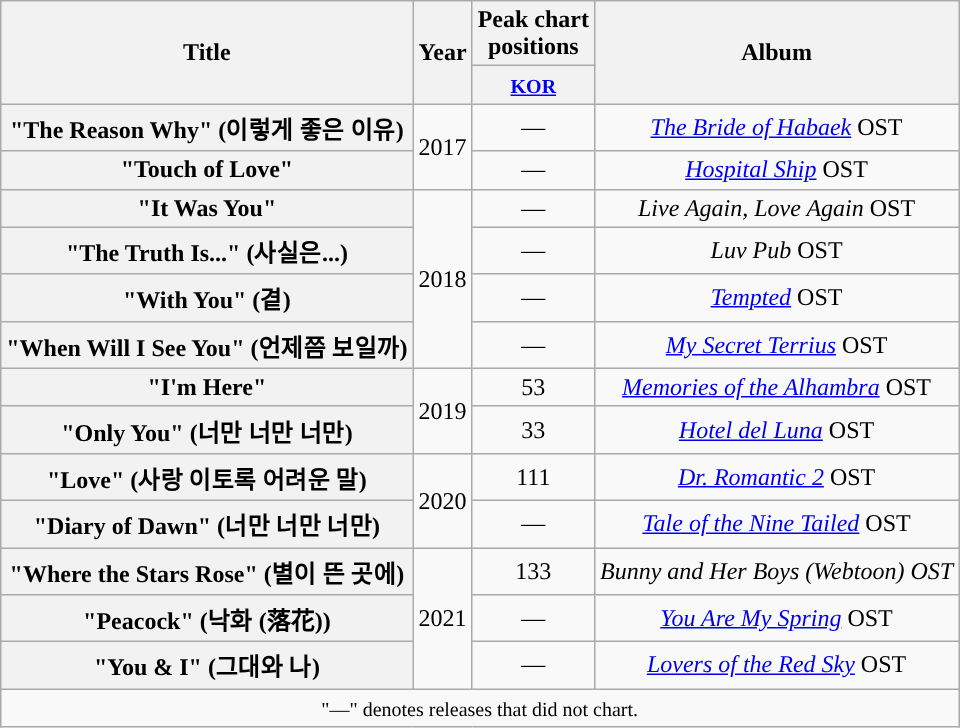<table class="wikitable plainrowheaders" style="text-align:center;">
<tr>
<th scope="col" rowspan="2">Title</th>
<th scope="col" rowspan="2">Year</th>
<th scope="col" colspan="1">Peak chart <br> positions</th>
<th scope="col" rowspan="2">Album</th>
</tr>
<tr>
<th><small><a href='#'>KOR</a></small><br></th>
</tr>
<tr>
<th scope="row">"The Reason Why" (이렇게 좋은 이유)</th>
<td rowspan="2">2017</td>
<td>—</td>
<td><em><a href='#'>The Bride of Habaek</a></em> OST</td>
</tr>
<tr>
<th scope="row">"Touch of Love"</th>
<td>—</td>
<td><em><a href='#'>Hospital Ship</a></em> OST</td>
</tr>
<tr>
<th scope="row">"It Was You"<br></th>
<td rowspan="4">2018</td>
<td>—</td>
<td><em>Live Again, Love Again</em> OST</td>
</tr>
<tr>
<th scope="row">"The Truth Is..." (사실은...)<br></th>
<td>—</td>
<td><em>Luv Pub</em> OST</td>
</tr>
<tr>
<th scope="row">"With You" (곁)</th>
<td>—</td>
<td><em><a href='#'>Tempted</a></em> OST</td>
</tr>
<tr>
<th scope="row">"When Will I See You" (언제쯤 보일까)</th>
<td>—</td>
<td><em><a href='#'>My Secret Terrius</a></em> OST</td>
</tr>
<tr>
<th scope="row">"I'm Here"</th>
<td rowspan="2">2019</td>
<td>53</td>
<td><em><a href='#'>Memories of the Alhambra</a></em> OST</td>
</tr>
<tr>
<th scope="row">"Only You" (너만 너만 너만)</th>
<td>33</td>
<td><em><a href='#'>Hotel del Luna</a></em> OST</td>
</tr>
<tr>
<th scope="row">"Love" (사랑 이토록 어려운 말)</th>
<td rowspan="2">2020</td>
<td>111</td>
<td><em><a href='#'>Dr. Romantic 2</a></em> OST</td>
</tr>
<tr>
<th scope="row">"Diary of Dawn" (너만 너만 너만)</th>
<td>—</td>
<td><em><a href='#'>Tale of the Nine Tailed</a></em> OST</td>
</tr>
<tr>
<th scope="row">"Where the Stars Rose" (별이 뜬 곳에)</th>
<td rowspan="3">2021</td>
<td>133</td>
<td><em>Bunny and Her Boys (Webtoon) OST</em></td>
</tr>
<tr>
<th scope="row">"Peacock" (낙화 (落花))</th>
<td>—</td>
<td><em><a href='#'>You Are My Spring</a></em> OST</td>
</tr>
<tr>
<th scope="row">"You & I" (그대와 나)</th>
<td>— </td>
<td><em><a href='#'>Lovers of the Red Sky</a></em> OST</td>
</tr>
<tr>
<td colspan="5"><small>"—" denotes releases that did not chart.</small></td>
</tr>
</table>
